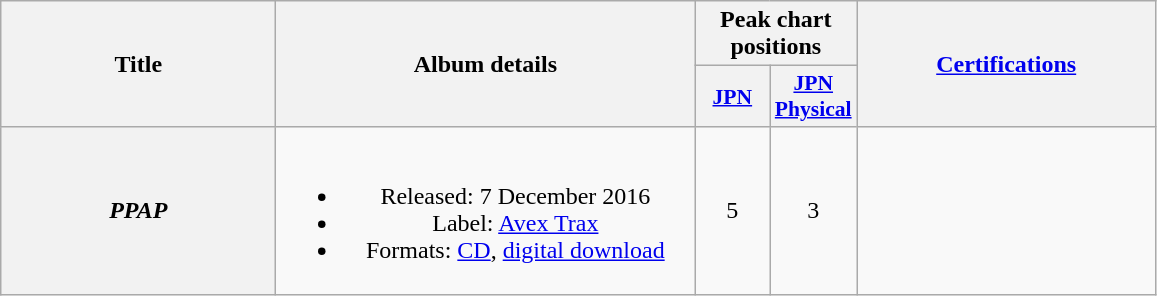<table class="wikitable plainrowheaders" style="text-align:center;" border="1">
<tr>
<th scope="col" rowspan="2" style="width:11em;">Title</th>
<th scope="col" rowspan="2" style="width:17em;">Album details</th>
<th scope="col" colspan="2">Peak chart positions</th>
<th scope="col" rowspan="2" style="width:12em;"><a href='#'>Certifications</a></th>
</tr>
<tr>
<th scope="col" style="width:3em;font-size:90%;"><a href='#'>JPN</a></th>
<th scope="col" style="width:3em;font-size:90%;"><a href='#'>JPN<br>Physical</a></th>
</tr>
<tr>
<th scope="row"><em>PPAP</em></th>
<td><br><ul><li>Released: 7 December 2016</li><li>Label: <a href='#'>Avex Trax</a></li><li>Formats: <a href='#'>CD</a>, <a href='#'>digital download</a></li></ul></td>
<td>5</td>
<td>3</td>
<td></td>
</tr>
</table>
